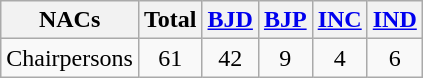<table class="wikitable sortable" style="text-align:center">
<tr>
<th align="Centre">NACs</th>
<th>Total</th>
<th><a href='#'>BJD</a></th>
<th><a href='#'>BJP</a></th>
<th><a href='#'>INC</a></th>
<th><a href='#'>IND</a></th>
</tr>
<tr>
<td>Chairpersons</td>
<td>61</td>
<td>42</td>
<td>9</td>
<td>4</td>
<td>6</td>
</tr>
</table>
